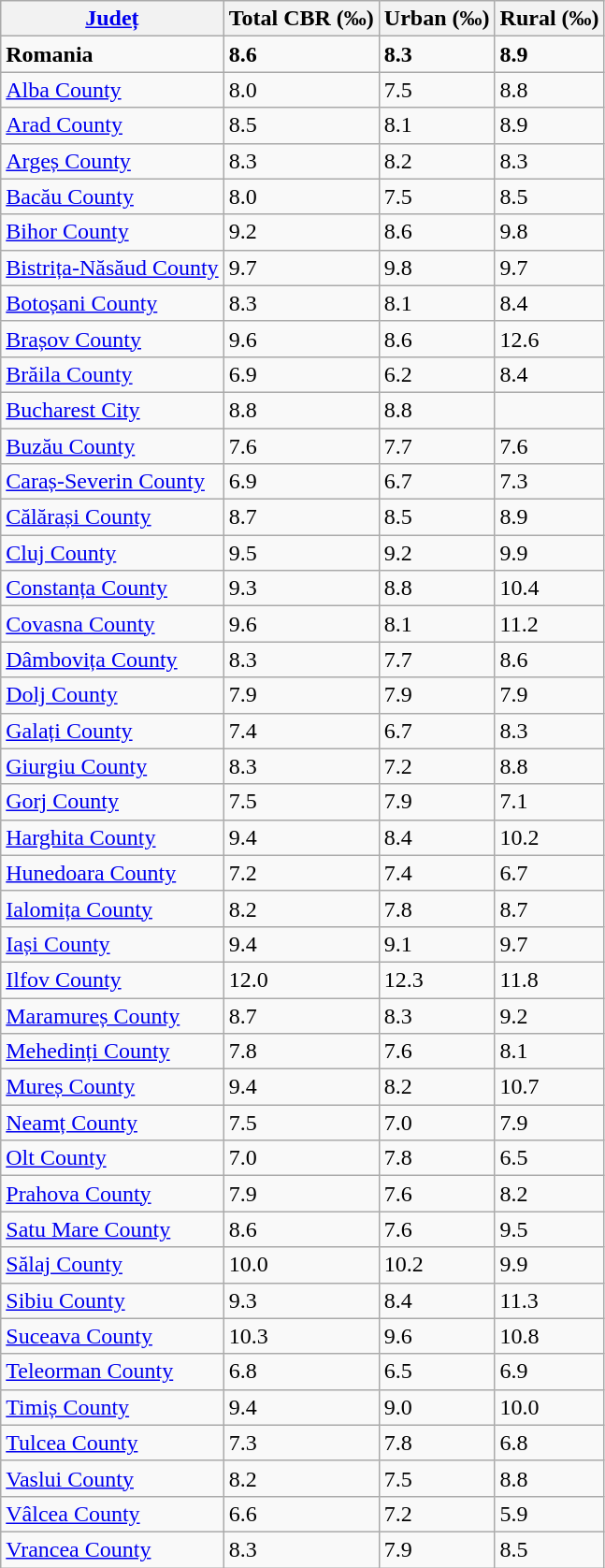<table class="wikitable sortable">
<tr>
<th><a href='#'>Județ</a></th>
<th>Total CBR (‰)</th>
<th>Urban (‰)</th>
<th>Rural (‰)</th>
</tr>
<tr>
<td><strong>Romania</strong></td>
<td><strong>8.6</strong></td>
<td><strong>8.3</strong></td>
<td><strong>8.9</strong></td>
</tr>
<tr>
<td><a href='#'>Alba County</a></td>
<td>8.0</td>
<td>7.5</td>
<td>8.8</td>
</tr>
<tr>
<td><a href='#'>Arad County</a></td>
<td>8.5</td>
<td>8.1</td>
<td>8.9</td>
</tr>
<tr>
<td><a href='#'>Argeș County</a></td>
<td>8.3</td>
<td>8.2</td>
<td>8.3</td>
</tr>
<tr>
<td><a href='#'>Bacău County</a></td>
<td>8.0</td>
<td>7.5</td>
<td>8.5</td>
</tr>
<tr>
<td><a href='#'>Bihor County</a></td>
<td>9.2</td>
<td>8.6</td>
<td>9.8</td>
</tr>
<tr>
<td><a href='#'>Bistrița-Năsăud County</a></td>
<td>9.7</td>
<td>9.8</td>
<td>9.7</td>
</tr>
<tr>
<td><a href='#'>Botoșani County</a></td>
<td>8.3</td>
<td>8.1</td>
<td>8.4</td>
</tr>
<tr>
<td><a href='#'>Brașov County</a></td>
<td>9.6</td>
<td>8.6</td>
<td>12.6</td>
</tr>
<tr>
<td><a href='#'>Brăila County</a></td>
<td>6.9</td>
<td>6.2</td>
<td>8.4</td>
</tr>
<tr>
<td><a href='#'> Bucharest City</a></td>
<td>8.8</td>
<td>8.8</td>
<td></td>
</tr>
<tr>
<td><a href='#'>Buzău County</a></td>
<td>7.6</td>
<td>7.7</td>
<td>7.6</td>
</tr>
<tr>
<td><a href='#'>Caraș-Severin County</a></td>
<td>6.9</td>
<td>6.7</td>
<td>7.3</td>
</tr>
<tr>
<td><a href='#'>Călărași County</a></td>
<td>8.7</td>
<td>8.5</td>
<td>8.9</td>
</tr>
<tr>
<td><a href='#'>Cluj County</a></td>
<td>9.5</td>
<td>9.2</td>
<td>9.9</td>
</tr>
<tr>
<td><a href='#'>Constanța County</a></td>
<td>9.3</td>
<td>8.8</td>
<td>10.4</td>
</tr>
<tr>
<td><a href='#'>Covasna County</a></td>
<td>9.6</td>
<td>8.1</td>
<td>11.2</td>
</tr>
<tr>
<td><a href='#'>Dâmbovița County</a></td>
<td>8.3</td>
<td>7.7</td>
<td>8.6</td>
</tr>
<tr>
<td><a href='#'>Dolj County</a></td>
<td>7.9</td>
<td>7.9</td>
<td>7.9</td>
</tr>
<tr>
<td><a href='#'>Galați County</a></td>
<td>7.4</td>
<td>6.7</td>
<td>8.3</td>
</tr>
<tr>
<td><a href='#'>Giurgiu County</a></td>
<td>8.3</td>
<td>7.2</td>
<td>8.8</td>
</tr>
<tr>
<td><a href='#'>Gorj County</a></td>
<td>7.5</td>
<td>7.9</td>
<td>7.1</td>
</tr>
<tr>
<td><a href='#'>Harghita County</a></td>
<td>9.4</td>
<td>8.4</td>
<td>10.2</td>
</tr>
<tr>
<td><a href='#'>Hunedoara County</a></td>
<td>7.2</td>
<td>7.4</td>
<td>6.7</td>
</tr>
<tr>
<td><a href='#'>Ialomița County</a></td>
<td>8.2</td>
<td>7.8</td>
<td>8.7</td>
</tr>
<tr>
<td><a href='#'>Iași County</a></td>
<td>9.4</td>
<td>9.1</td>
<td>9.7</td>
</tr>
<tr>
<td><a href='#'>Ilfov County</a></td>
<td>12.0</td>
<td>12.3</td>
<td>11.8</td>
</tr>
<tr>
<td><a href='#'>Maramureș County</a></td>
<td>8.7</td>
<td>8.3</td>
<td>9.2</td>
</tr>
<tr>
<td><a href='#'>Mehedinți County</a></td>
<td>7.8</td>
<td>7.6</td>
<td>8.1</td>
</tr>
<tr>
<td><a href='#'>Mureș County</a></td>
<td>9.4</td>
<td>8.2</td>
<td>10.7</td>
</tr>
<tr>
<td><a href='#'>Neamț County</a></td>
<td>7.5</td>
<td>7.0</td>
<td>7.9</td>
</tr>
<tr>
<td><a href='#'>Olt County</a></td>
<td>7.0</td>
<td>7.8</td>
<td>6.5</td>
</tr>
<tr>
<td><a href='#'>Prahova County</a></td>
<td>7.9</td>
<td>7.6</td>
<td>8.2</td>
</tr>
<tr>
<td><a href='#'>Satu Mare County</a></td>
<td>8.6</td>
<td>7.6</td>
<td>9.5</td>
</tr>
<tr>
<td><a href='#'>Sălaj County</a></td>
<td>10.0</td>
<td>10.2</td>
<td>9.9</td>
</tr>
<tr>
<td><a href='#'>Sibiu County</a></td>
<td>9.3</td>
<td>8.4</td>
<td>11.3</td>
</tr>
<tr>
<td><a href='#'>Suceava County</a></td>
<td>10.3</td>
<td>9.6</td>
<td>10.8</td>
</tr>
<tr>
<td><a href='#'>Teleorman County</a></td>
<td>6.8</td>
<td>6.5</td>
<td>6.9</td>
</tr>
<tr>
<td><a href='#'>Timiș County</a></td>
<td>9.4</td>
<td>9.0</td>
<td>10.0</td>
</tr>
<tr>
<td><a href='#'>Tulcea County</a></td>
<td>7.3</td>
<td>7.8</td>
<td>6.8</td>
</tr>
<tr>
<td><a href='#'>Vaslui County</a></td>
<td>8.2</td>
<td>7.5</td>
<td>8.8</td>
</tr>
<tr>
<td><a href='#'>Vâlcea County</a></td>
<td>6.6</td>
<td>7.2</td>
<td>5.9</td>
</tr>
<tr>
<td><a href='#'>Vrancea County</a></td>
<td>8.3</td>
<td>7.9</td>
<td>8.5</td>
</tr>
</table>
